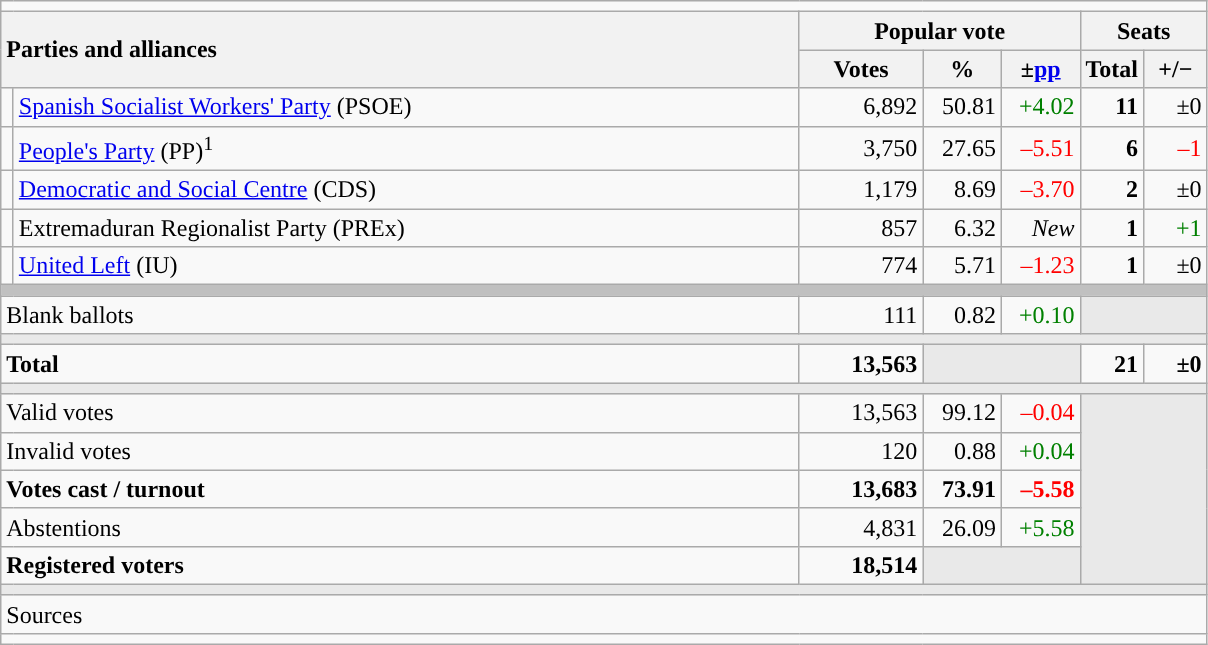<table class="wikitable" style="text-align:right;">
<tr>
<td colspan="7"></td>
</tr>
<tr>
<th style="text-align:left;" rowspan="2" colspan="2" width="525">Parties and alliances</th>
<th colspan="3">Popular vote</th>
<th colspan="2">Seats</th>
</tr>
<tr>
<th width="75">Votes</th>
<th width="45">%</th>
<th width="45">±<a href='#'>pp</a></th>
<th width="35">Total</th>
<th width="35">+/−</th>
</tr>
<tr>
<td width="1" style="color:inherit;background:"></td>
<td align="left"><a href='#'>Spanish Socialist Workers' Party</a> (PSOE)</td>
<td>6,892</td>
<td>50.81</td>
<td style="color:green;">+4.02</td>
<td><strong>11</strong></td>
<td>±0</td>
</tr>
<tr>
<td style="color:inherit;background:"></td>
<td align="left"><a href='#'>People's Party</a> (PP)<sup>1</sup></td>
<td>3,750</td>
<td>27.65</td>
<td style="color:red;">–5.51</td>
<td><strong>6</strong></td>
<td style="color:red;">–1</td>
</tr>
<tr>
<td style="color:inherit;background:"></td>
<td align="left"><a href='#'>Democratic and Social Centre</a> (CDS)</td>
<td>1,179</td>
<td>8.69</td>
<td style="color:red;">–3.70</td>
<td><strong>2</strong></td>
<td>±0</td>
</tr>
<tr>
<td style="color:inherit;background:"></td>
<td align="left">Extremaduran Regionalist Party (PREx)</td>
<td>857</td>
<td>6.32</td>
<td><em>New</em></td>
<td><strong>1</strong></td>
<td style="color:green;">+1</td>
</tr>
<tr>
<td style="color:inherit;background:"></td>
<td align="left"><a href='#'>United Left</a> (IU)</td>
<td>774</td>
<td>5.71</td>
<td style="color:red;">–1.23</td>
<td><strong>1</strong></td>
<td>±0</td>
</tr>
<tr>
<td colspan="7" bgcolor="#C0C0C0"></td>
</tr>
<tr>
<td align="left" colspan="2">Blank ballots</td>
<td>111</td>
<td>0.82</td>
<td style="color:green;">+0.10</td>
<td bgcolor="#E9E9E9" colspan="2"></td>
</tr>
<tr>
<td colspan="7" bgcolor="#E9E9E9"></td>
</tr>
<tr style="font-weight:bold;">
<td align="left" colspan="2">Total</td>
<td>13,563</td>
<td bgcolor="#E9E9E9" colspan="2"></td>
<td>21</td>
<td>±0</td>
</tr>
<tr>
<td colspan="7" bgcolor="#E9E9E9"></td>
</tr>
<tr>
<td align="left" colspan="2">Valid votes</td>
<td>13,563</td>
<td>99.12</td>
<td style="color:red;">–0.04</td>
<td bgcolor="#E9E9E9" colspan="2" rowspan="5"></td>
</tr>
<tr>
<td align="left" colspan="2">Invalid votes</td>
<td>120</td>
<td>0.88</td>
<td style="color:green;">+0.04</td>
</tr>
<tr style="font-weight:bold;">
<td align="left" colspan="2">Votes cast / turnout</td>
<td>13,683</td>
<td>73.91</td>
<td style="color:red;">–5.58</td>
</tr>
<tr>
<td align="left" colspan="2">Abstentions</td>
<td>4,831</td>
<td>26.09</td>
<td style="color:green;">+5.58</td>
</tr>
<tr style="font-weight:bold;">
<td align="left" colspan="2">Registered voters</td>
<td>18,514</td>
<td bgcolor="#E9E9E9" colspan="2"></td>
</tr>
<tr>
<td colspan="7" bgcolor="#E9E9E9"></td>
</tr>
<tr>
<td align="left" colspan="7">Sources</td>
</tr>
<tr>
<td colspan="7" style="text-align:left; max-width:790px;"></td>
</tr>
</table>
